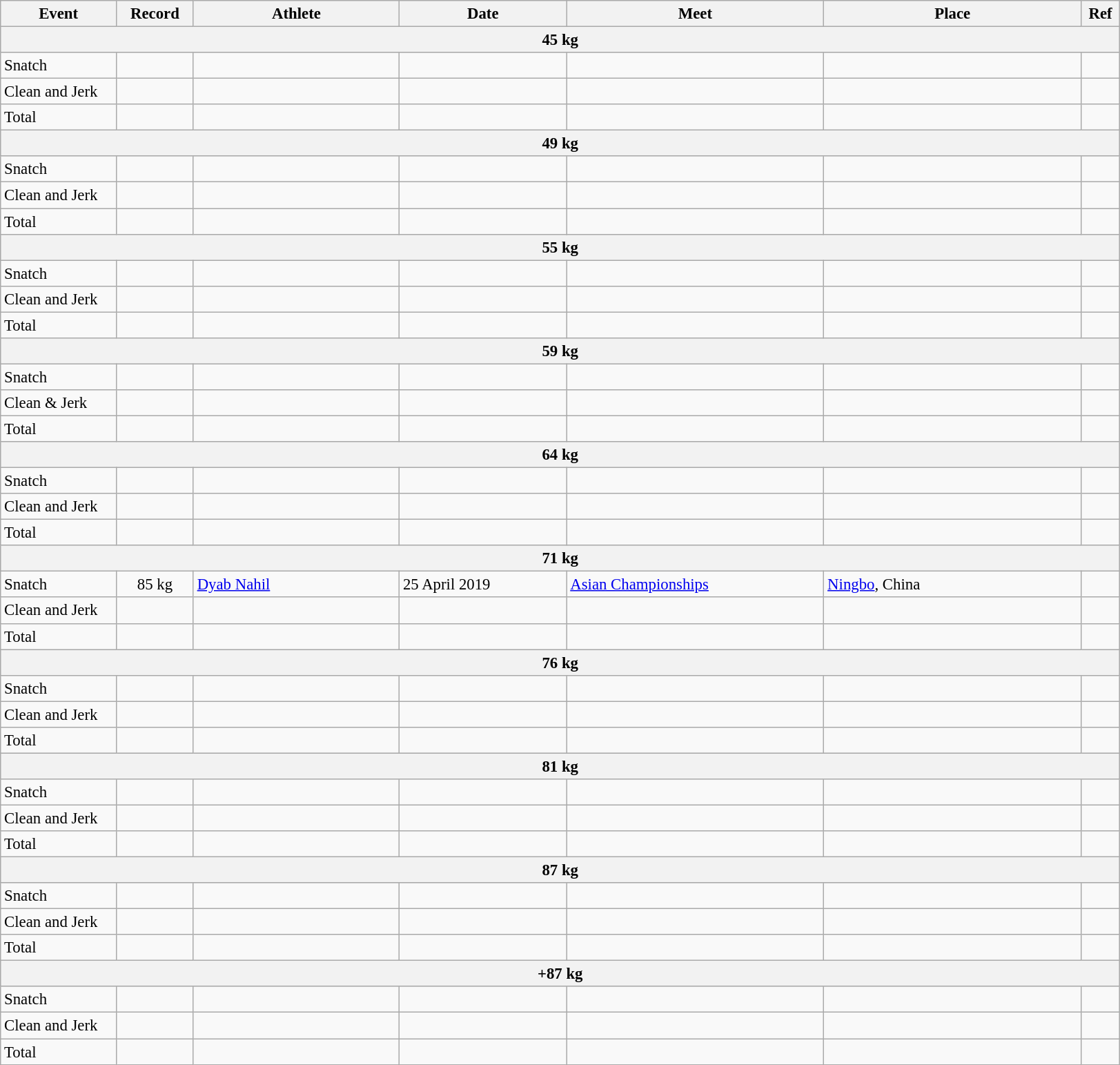<table class="wikitable" style="font-size:95%;">
<tr>
<th width=9%>Event</th>
<th width=6%>Record</th>
<th width=16%>Athlete</th>
<th width=13%>Date</th>
<th width=20%>Meet</th>
<th width=20%>Place</th>
<th width=3%>Ref</th>
</tr>
<tr bgcolor="#DDDDDD">
<th colspan="7">45 kg</th>
</tr>
<tr>
<td>Snatch</td>
<td align="center"></td>
<td></td>
<td></td>
<td></td>
<td></td>
<td></td>
</tr>
<tr>
<td>Clean and Jerk</td>
<td align="center"></td>
<td></td>
<td></td>
<td></td>
<td></td>
<td></td>
</tr>
<tr>
<td>Total</td>
<td align="center"></td>
<td></td>
<td></td>
<td></td>
<td></td>
<td></td>
</tr>
<tr bgcolor="#DDDDDD">
<th colspan="7">49 kg</th>
</tr>
<tr>
<td>Snatch</td>
<td align="center"></td>
<td></td>
<td></td>
<td></td>
<td></td>
<td></td>
</tr>
<tr>
<td>Clean and Jerk</td>
<td align="center"></td>
<td></td>
<td></td>
<td></td>
<td></td>
<td></td>
</tr>
<tr>
<td>Total</td>
<td align="center"></td>
<td></td>
<td></td>
<td></td>
<td></td>
<td></td>
</tr>
<tr bgcolor="#DDDDDD">
<th colspan="7">55 kg</th>
</tr>
<tr>
<td>Snatch</td>
<td align="center"></td>
<td></td>
<td></td>
<td></td>
<td></td>
<td></td>
</tr>
<tr>
<td>Clean and Jerk</td>
<td align="center"></td>
<td></td>
<td></td>
<td></td>
<td></td>
<td></td>
</tr>
<tr>
<td>Total</td>
<td align="center"></td>
<td></td>
<td></td>
<td></td>
<td></td>
<td></td>
</tr>
<tr bgcolor="#DDDDDD">
<th colspan="7">59 kg</th>
</tr>
<tr>
<td>Snatch</td>
<td align="center"></td>
<td></td>
<td></td>
<td></td>
<td></td>
<td></td>
</tr>
<tr>
<td>Clean & Jerk</td>
<td align="center"></td>
<td></td>
<td></td>
<td></td>
<td></td>
<td></td>
</tr>
<tr>
<td>Total</td>
<td align="center"></td>
<td></td>
<td></td>
<td></td>
<td></td>
<td></td>
</tr>
<tr bgcolor="#DDDDDD">
<th colspan="7">64 kg</th>
</tr>
<tr>
<td>Snatch</td>
<td align="center"></td>
<td></td>
<td></td>
<td></td>
<td></td>
<td></td>
</tr>
<tr>
<td>Clean and Jerk</td>
<td align="center"></td>
<td></td>
<td></td>
<td></td>
<td></td>
<td></td>
</tr>
<tr>
<td>Total</td>
<td align="center"></td>
<td></td>
<td></td>
<td></td>
<td></td>
<td></td>
</tr>
<tr bgcolor="#DDDDDD">
<th colspan="7">71 kg</th>
</tr>
<tr>
<td>Snatch</td>
<td align="center">85 kg</td>
<td><a href='#'>Dyab Nahil</a></td>
<td>25 April 2019</td>
<td><a href='#'>Asian Championships</a></td>
<td><a href='#'>Ningbo</a>, China</td>
<td></td>
</tr>
<tr>
<td>Clean and Jerk</td>
<td align="center"></td>
<td></td>
<td></td>
<td></td>
<td></td>
<td></td>
</tr>
<tr>
<td>Total</td>
<td align="center"></td>
<td></td>
<td></td>
<td></td>
<td></td>
<td></td>
</tr>
<tr bgcolor="#DDDDDD">
<th colspan="7">76 kg</th>
</tr>
<tr>
<td>Snatch</td>
<td align="center"></td>
<td></td>
<td></td>
<td></td>
<td></td>
<td></td>
</tr>
<tr>
<td>Clean and Jerk</td>
<td align="center"></td>
<td></td>
<td></td>
<td></td>
<td></td>
<td></td>
</tr>
<tr>
<td>Total</td>
<td align="center"></td>
<td></td>
<td></td>
<td></td>
<td></td>
<td></td>
</tr>
<tr bgcolor="#DDDDDD">
<th colspan="7">81 kg</th>
</tr>
<tr>
<td>Snatch</td>
<td align="center"></td>
<td></td>
<td></td>
<td></td>
<td></td>
<td></td>
</tr>
<tr>
<td>Clean and Jerk</td>
<td align="center"></td>
<td></td>
<td></td>
<td></td>
<td></td>
<td></td>
</tr>
<tr>
<td>Total</td>
<td align="center"></td>
<td></td>
<td></td>
<td></td>
<td></td>
<td></td>
</tr>
<tr bgcolor="#DDDDDD">
<th colspan="7">87 kg</th>
</tr>
<tr>
<td>Snatch</td>
<td align="center"></td>
<td></td>
<td></td>
<td></td>
<td></td>
<td></td>
</tr>
<tr>
<td>Clean and Jerk</td>
<td align="center"></td>
<td></td>
<td></td>
<td></td>
<td></td>
<td></td>
</tr>
<tr>
<td>Total</td>
<td align="center"></td>
<td></td>
<td></td>
<td></td>
<td></td>
<td></td>
</tr>
<tr bgcolor="#DDDDDD">
<th colspan="7">+87 kg</th>
</tr>
<tr>
<td>Snatch</td>
<td align="center"></td>
<td></td>
<td></td>
<td></td>
<td></td>
<td></td>
</tr>
<tr>
<td>Clean and Jerk</td>
<td align="center"></td>
<td></td>
<td></td>
<td></td>
<td></td>
<td></td>
</tr>
<tr>
<td>Total</td>
<td align="center"></td>
<td></td>
<td></td>
<td></td>
<td></td>
<td></td>
</tr>
</table>
